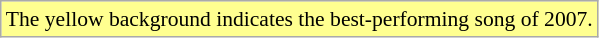<table class="wikitable" style="font-size:90%;">
<tr>
<td style="background-color:#FFFF90">The yellow background indicates the best-performing song of 2007.</td>
</tr>
</table>
